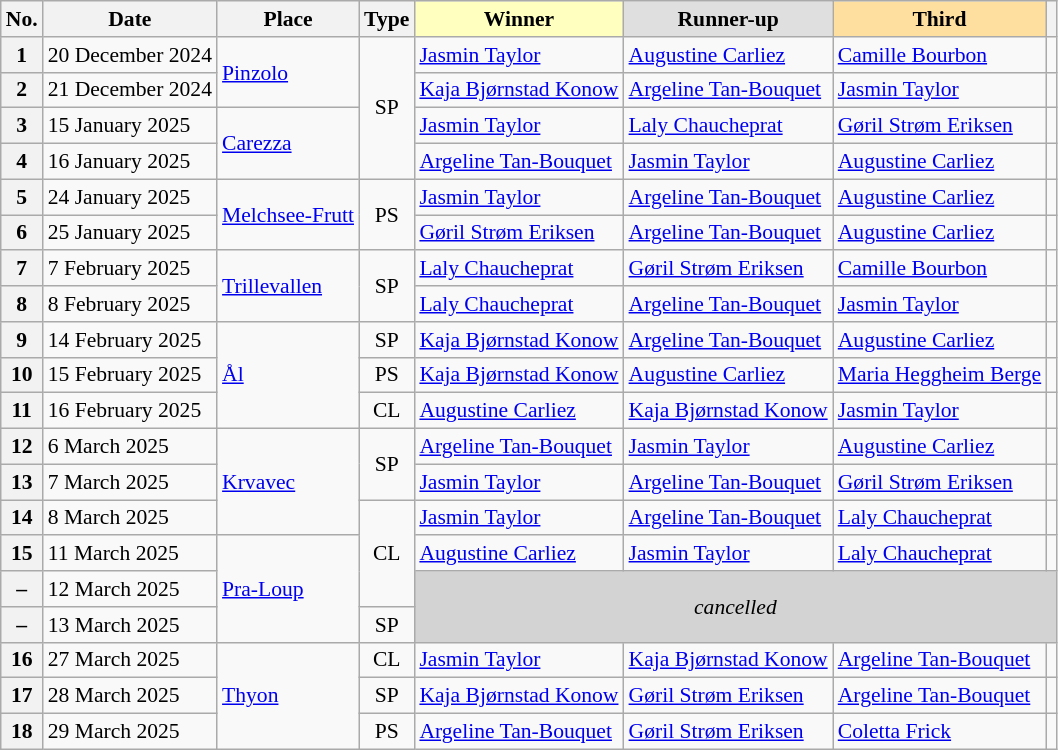<table class="wikitable" style="font-size: 90%;">
<tr>
<th>No.</th>
<th>Date</th>
<th>Place</th>
<th>Type</th>
<th style="background:#ffffbf;">Winner</th>
<th style="background:#dfdfdf;">Runner-up</th>
<th style="background:#ffdf9f;">Third</th>
<th></th>
</tr>
<tr>
<th>1</th>
<td>20 December 2024</td>
<td rowspan="2"> <a href='#'>Pinzolo</a></td>
<td rowspan="4" align="center">SP</td>
<td> <a href='#'>Jasmin Taylor</a></td>
<td> <a href='#'>Augustine Carliez</a></td>
<td> <a href='#'>Camille Bourbon</a></td>
<td align="center"></td>
</tr>
<tr>
<th>2</th>
<td>21 December 2024</td>
<td> <a href='#'>Kaja Bjørnstad Konow</a></td>
<td> <a href='#'>Argeline Tan-Bouquet</a></td>
<td> <a href='#'>Jasmin Taylor</a></td>
<td align="center"></td>
</tr>
<tr>
<th>3</th>
<td>15 January 2025</td>
<td rowspan="2"> <a href='#'>Carezza</a></td>
<td> <a href='#'>Jasmin Taylor</a></td>
<td> <a href='#'>Laly Chaucheprat</a></td>
<td> <a href='#'>Gøril Strøm Eriksen</a></td>
<td align="center"></td>
</tr>
<tr>
<th>4</th>
<td>16 January 2025</td>
<td> <a href='#'>Argeline Tan-Bouquet</a></td>
<td> <a href='#'>Jasmin Taylor</a></td>
<td> <a href='#'>Augustine Carliez</a></td>
<td align="center"></td>
</tr>
<tr>
<th>5</th>
<td>24 January 2025</td>
<td rowspan="2"> <a href='#'>Melchsee-Frutt</a></td>
<td rowspan="2" align="center">PS</td>
<td> <a href='#'>Jasmin Taylor</a></td>
<td> <a href='#'>Argeline Tan-Bouquet</a></td>
<td> <a href='#'>Augustine Carliez</a></td>
<td align="center"></td>
</tr>
<tr>
<th>6</th>
<td>25 January 2025</td>
<td> <a href='#'>Gøril Strøm Eriksen</a></td>
<td> <a href='#'>Argeline Tan-Bouquet</a></td>
<td> <a href='#'>Augustine Carliez</a></td>
<td align="center"></td>
</tr>
<tr>
<th>7</th>
<td>7 February 2025</td>
<td rowspan="2"> <a href='#'>Trillevallen</a></td>
<td rowspan="2" align="center">SP</td>
<td> <a href='#'>Laly Chaucheprat</a></td>
<td> <a href='#'>Gøril Strøm Eriksen</a></td>
<td> <a href='#'>Camille Bourbon</a></td>
<td align="center"></td>
</tr>
<tr>
<th>8</th>
<td>8 February 2025</td>
<td> <a href='#'>Laly Chaucheprat</a></td>
<td> <a href='#'>Argeline Tan-Bouquet</a></td>
<td> <a href='#'>Jasmin Taylor</a></td>
<td align="center"></td>
</tr>
<tr>
<th>9</th>
<td>14 February 2025</td>
<td rowspan="3"> <a href='#'>Ål</a></td>
<td align="center">SP</td>
<td> <a href='#'>Kaja Bjørnstad Konow</a></td>
<td> <a href='#'>Argeline Tan-Bouquet</a></td>
<td> <a href='#'>Augustine Carliez</a></td>
<td align="center"></td>
</tr>
<tr>
<th>10</th>
<td>15 February 2025</td>
<td align="center">PS</td>
<td> <a href='#'>Kaja Bjørnstad Konow</a></td>
<td> <a href='#'>Augustine Carliez</a></td>
<td> <a href='#'>Maria Heggheim Berge</a></td>
<td align="center"></td>
</tr>
<tr>
<th>11</th>
<td>16 February 2025</td>
<td align="center">CL</td>
<td> <a href='#'>Augustine Carliez</a></td>
<td> <a href='#'>Kaja Bjørnstad Konow</a></td>
<td> <a href='#'>Jasmin Taylor</a></td>
<td align="center"></td>
</tr>
<tr>
<th>12</th>
<td>6 March 2025</td>
<td rowspan="3"> <a href='#'>Krvavec</a></td>
<td rowspan="2" align="center">SP</td>
<td> <a href='#'>Argeline Tan-Bouquet</a></td>
<td> <a href='#'>Jasmin Taylor</a></td>
<td> <a href='#'>Augustine Carliez</a></td>
<td align="center"></td>
</tr>
<tr>
<th>13</th>
<td>7 March 2025</td>
<td> <a href='#'>Jasmin Taylor</a></td>
<td> <a href='#'>Argeline Tan-Bouquet</a></td>
<td> <a href='#'>Gøril Strøm Eriksen</a></td>
<td align="center"></td>
</tr>
<tr>
<th>14</th>
<td>8 March 2025</td>
<td rowspan="3" align="center">CL</td>
<td> <a href='#'>Jasmin Taylor</a></td>
<td> <a href='#'>Argeline Tan-Bouquet</a></td>
<td> <a href='#'>Laly Chaucheprat</a></td>
<td align="center"></td>
</tr>
<tr>
<th>15</th>
<td>11 March 2025</td>
<td rowspan="3"> <a href='#'>Pra-Loup</a></td>
<td> <a href='#'>Augustine Carliez</a></td>
<td> <a href='#'>Jasmin Taylor</a></td>
<td> <a href='#'>Laly Chaucheprat</a></td>
<td align="center"></td>
</tr>
<tr>
<th>–</th>
<td>12 March 2025</td>
<td colspan="4" rowspan="2" align="center" style="background:#D3D3D3"><em>cancelled</em></td>
</tr>
<tr>
<th>–</th>
<td>13 March 2025</td>
<td align="center">SP</td>
</tr>
<tr>
<th>16</th>
<td>27 March 2025</td>
<td rowspan="3"> <a href='#'>Thyon</a></td>
<td align="center">CL</td>
<td> <a href='#'>Jasmin Taylor</a></td>
<td> <a href='#'>Kaja Bjørnstad Konow</a></td>
<td> <a href='#'>Argeline Tan-Bouquet</a></td>
<td align="center"></td>
</tr>
<tr>
<th>17</th>
<td>28 March 2025</td>
<td align="center">SP</td>
<td> <a href='#'>Kaja Bjørnstad Konow</a></td>
<td> <a href='#'>Gøril Strøm Eriksen</a></td>
<td> <a href='#'>Argeline Tan-Bouquet</a></td>
<td align="center"></td>
</tr>
<tr>
<th>18</th>
<td>29 March 2025</td>
<td align="center">PS</td>
<td> <a href='#'>Argeline Tan-Bouquet</a></td>
<td> <a href='#'>Gøril Strøm Eriksen</a></td>
<td> <a href='#'>Coletta Frick</a></td>
<td align="center"></td>
</tr>
</table>
